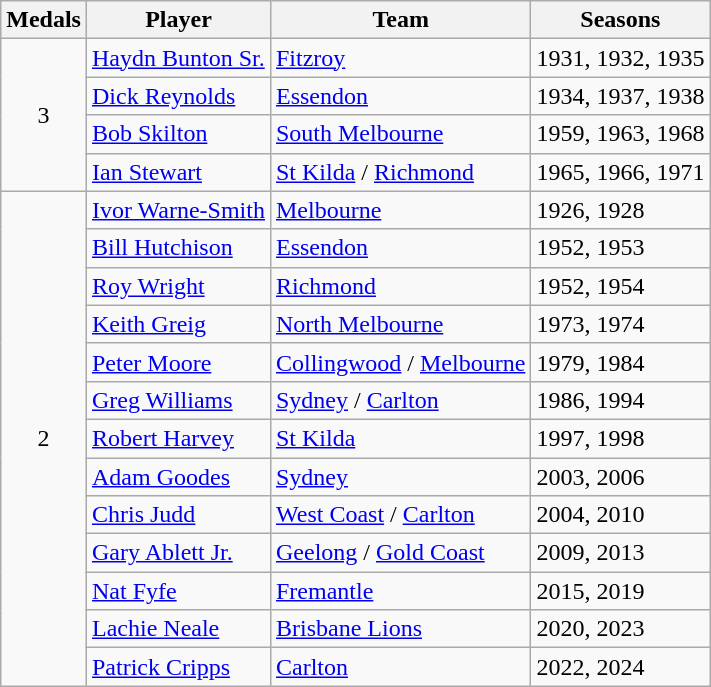<table class="wikitable">
<tr>
<th>Medals</th>
<th>Player</th>
<th>Team</th>
<th>Seasons</th>
</tr>
<tr>
<td style="text-align:center;" rowspan="4">3</td>
<td><a href='#'>Haydn Bunton Sr.</a></td>
<td><a href='#'>Fitzroy</a></td>
<td>1931, 1932, 1935</td>
</tr>
<tr>
<td><a href='#'>Dick Reynolds</a></td>
<td><a href='#'>Essendon</a></td>
<td>1934, 1937, 1938</td>
</tr>
<tr>
<td><a href='#'>Bob Skilton</a></td>
<td><a href='#'>South Melbourne</a></td>
<td>1959, 1963, 1968</td>
</tr>
<tr>
<td><a href='#'>Ian Stewart</a></td>
<td><a href='#'>St Kilda</a> / <a href='#'>Richmond</a></td>
<td>1965, 1966, 1971</td>
</tr>
<tr>
<td rowspan="13" style="text-align:center;">2</td>
<td><a href='#'>Ivor Warne-Smith</a></td>
<td><a href='#'>Melbourne</a></td>
<td>1926, 1928</td>
</tr>
<tr>
<td><a href='#'>Bill Hutchison</a></td>
<td><a href='#'>Essendon</a></td>
<td>1952, 1953</td>
</tr>
<tr>
<td><a href='#'>Roy Wright</a></td>
<td><a href='#'>Richmond</a></td>
<td>1952, 1954</td>
</tr>
<tr>
<td><a href='#'>Keith Greig</a></td>
<td><a href='#'>North Melbourne</a></td>
<td>1973, 1974</td>
</tr>
<tr>
<td><a href='#'>Peter Moore</a></td>
<td><a href='#'>Collingwood</a> / <a href='#'>Melbourne</a></td>
<td>1979, 1984</td>
</tr>
<tr>
<td><a href='#'>Greg Williams</a></td>
<td><a href='#'>Sydney</a> / <a href='#'>Carlton</a></td>
<td>1986, 1994</td>
</tr>
<tr>
<td><a href='#'>Robert Harvey</a></td>
<td><a href='#'>St Kilda</a></td>
<td>1997, 1998</td>
</tr>
<tr>
<td><a href='#'>Adam Goodes</a></td>
<td><a href='#'>Sydney</a></td>
<td>2003, 2006</td>
</tr>
<tr>
<td><a href='#'>Chris Judd</a></td>
<td><a href='#'>West Coast</a> / <a href='#'>Carlton</a></td>
<td>2004, 2010</td>
</tr>
<tr>
<td><a href='#'>Gary Ablett Jr.</a></td>
<td><a href='#'>Geelong</a> / <a href='#'>Gold Coast</a></td>
<td>2009, 2013</td>
</tr>
<tr>
<td><a href='#'>Nat Fyfe</a></td>
<td><a href='#'>Fremantle</a></td>
<td>2015, 2019</td>
</tr>
<tr>
<td><a href='#'>Lachie Neale</a></td>
<td><a href='#'>Brisbane Lions</a></td>
<td>2020, 2023</td>
</tr>
<tr>
<td><a href='#'>Patrick Cripps</a></td>
<td><a href='#'>Carlton</a></td>
<td>2022, 2024</td>
</tr>
</table>
